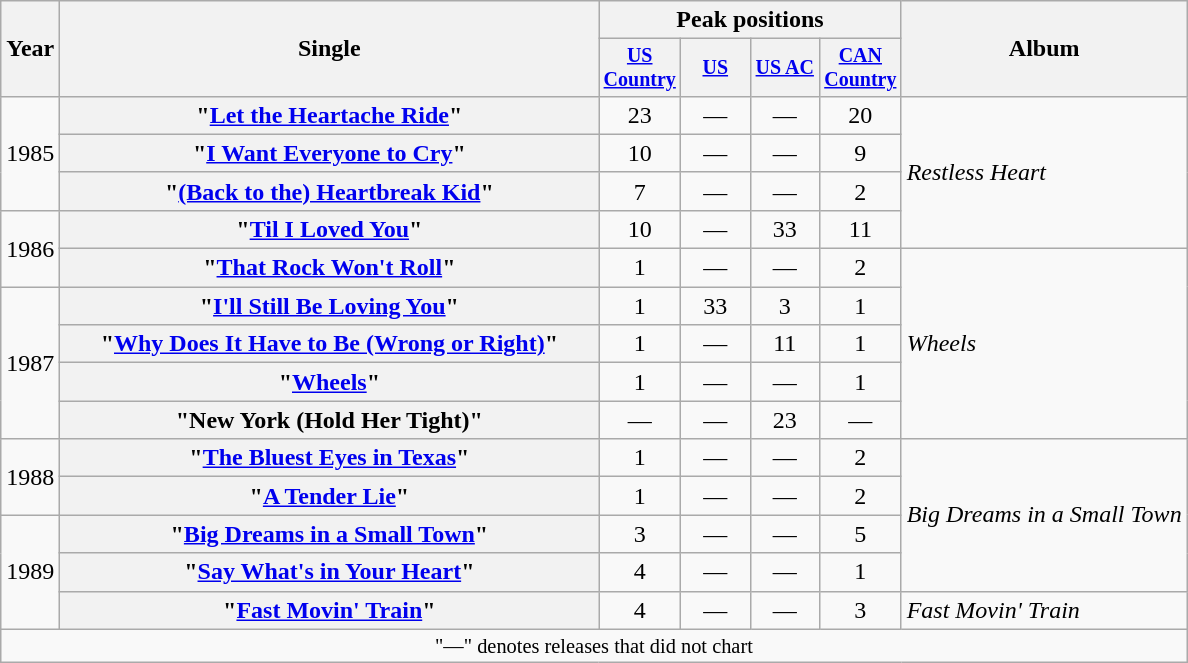<table class="wikitable plainrowheaders" style="text-align:center;">
<tr>
<th rowspan="2">Year</th>
<th rowspan="2" style="width:22em;">Single</th>
<th colspan="4">Peak positions</th>
<th rowspan="2">Album</th>
</tr>
<tr style="font-size:smaller;">
<th width="40"><a href='#'>US Country</a><br></th>
<th width="40"><a href='#'>US</a><br></th>
<th width="40"><a href='#'>US AC</a><br></th>
<th width="40"><a href='#'>CAN Country</a><br></th>
</tr>
<tr>
<td rowspan="3">1985</td>
<th scope="row">"<a href='#'>Let the Heartache Ride</a>"</th>
<td>23</td>
<td>—</td>
<td>—</td>
<td>20</td>
<td align="left" rowspan="4"><em>Restless Heart</em></td>
</tr>
<tr>
<th scope="row">"<a href='#'>I Want Everyone to Cry</a>"</th>
<td>10</td>
<td>—</td>
<td>—</td>
<td>9</td>
</tr>
<tr>
<th scope="row">"<a href='#'>(Back to the) Heartbreak Kid</a>"</th>
<td>7</td>
<td>—</td>
<td>—</td>
<td>2</td>
</tr>
<tr>
<td rowspan="2">1986</td>
<th scope="row">"<a href='#'>Til I Loved You</a>"</th>
<td>10</td>
<td>—</td>
<td>33</td>
<td>11</td>
</tr>
<tr>
<th scope="row">"<a href='#'>That Rock Won't Roll</a>"</th>
<td>1</td>
<td>—</td>
<td>—</td>
<td>2</td>
<td align="left" rowspan="5"><em>Wheels</em></td>
</tr>
<tr>
<td rowspan="4">1987</td>
<th scope="row">"<a href='#'>I'll Still Be Loving You</a>"</th>
<td>1</td>
<td>33</td>
<td>3</td>
<td>1</td>
</tr>
<tr>
<th scope="row">"<a href='#'>Why Does It Have to Be (Wrong or Right)</a>"</th>
<td>1</td>
<td>—</td>
<td>11</td>
<td>1</td>
</tr>
<tr>
<th scope="row">"<a href='#'>Wheels</a>"</th>
<td>1</td>
<td>—</td>
<td>—</td>
<td>1</td>
</tr>
<tr>
<th scope="row">"New York (Hold Her Tight)"</th>
<td>—</td>
<td>—</td>
<td>23</td>
<td>—</td>
</tr>
<tr>
<td rowspan="2">1988</td>
<th scope="row">"<a href='#'>The Bluest Eyes in Texas</a>"</th>
<td>1</td>
<td>—</td>
<td>—</td>
<td>2</td>
<td align="left" rowspan="4"><em>Big Dreams in a Small Town</em></td>
</tr>
<tr>
<th scope="row">"<a href='#'>A Tender Lie</a>"</th>
<td>1</td>
<td>—</td>
<td>—</td>
<td>2</td>
</tr>
<tr>
<td rowspan="3">1989</td>
<th scope="row">"<a href='#'>Big Dreams in a Small Town</a>"</th>
<td>3</td>
<td>—</td>
<td>—</td>
<td>5</td>
</tr>
<tr>
<th scope="row">"<a href='#'>Say What's in Your Heart</a>"</th>
<td>4</td>
<td>—</td>
<td>—</td>
<td>1</td>
</tr>
<tr>
<th scope="row">"<a href='#'>Fast Movin' Train</a>"</th>
<td>4</td>
<td>—</td>
<td>—</td>
<td>3</td>
<td align="left"><em>Fast Movin' Train</em></td>
</tr>
<tr>
<td colspan="10" style="font-size:85%">"—" denotes releases that did not chart</td>
</tr>
</table>
